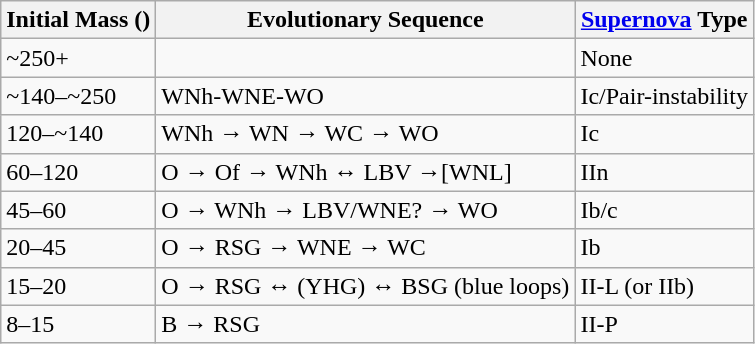<table class="wikitable">
<tr>
<th>Initial Mass ()</th>
<th>Evolutionary Sequence</th>
<th><a href='#'>Supernova</a> Type</th>
</tr>
<tr>
<td>~250+</td>
<td></td>
<td>None</td>
</tr>
<tr>
<td>~140–~250</td>
<td>WNh-WNE-WO</td>
<td>Ic/Pair-instability</td>
</tr>
<tr>
<td>120–~140</td>
<td>WNh → WN → WC → WO</td>
<td>Ic</td>
</tr>
<tr>
<td>60–120</td>
<td>O → Of → WNh ↔ LBV →[WNL]</td>
<td>IIn </td>
</tr>
<tr>
<td>45–60</td>
<td>O → WNh → LBV/WNE? → WO</td>
<td>Ib/c</td>
</tr>
<tr>
<td>20–45</td>
<td>O → RSG → WNE → WC</td>
<td>Ib</td>
</tr>
<tr>
<td>15–20</td>
<td>O → RSG ↔ (YHG) ↔ BSG (blue loops)</td>
<td>II-L (or IIb)</td>
</tr>
<tr>
<td>8–15</td>
<td>B → RSG</td>
<td>II-P</td>
</tr>
</table>
